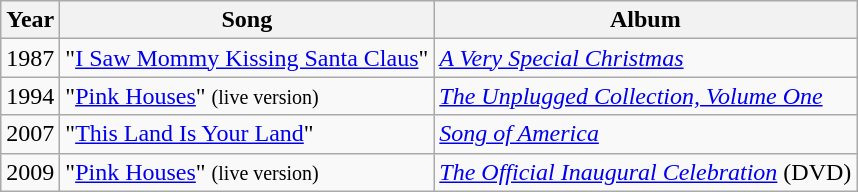<table class="wikitable">
<tr>
<th>Year</th>
<th>Song</th>
<th>Album</th>
</tr>
<tr>
<td>1987</td>
<td>"<a href='#'>I Saw Mommy Kissing Santa Claus</a>"</td>
<td><em><a href='#'>A Very Special Christmas</a></em></td>
</tr>
<tr>
<td>1994</td>
<td>"<a href='#'>Pink Houses</a>" <small>(live version)</small></td>
<td><em><a href='#'>The Unplugged Collection, Volume One</a></em></td>
</tr>
<tr>
<td>2007</td>
<td>"<a href='#'>This Land Is Your Land</a>"</td>
<td><em><a href='#'>Song of America</a></em></td>
</tr>
<tr>
<td>2009</td>
<td>"<a href='#'>Pink Houses</a>" <small>(live version)</small></td>
<td><em><a href='#'>The Official Inaugural Celebration</a></em> (DVD)</td>
</tr>
</table>
